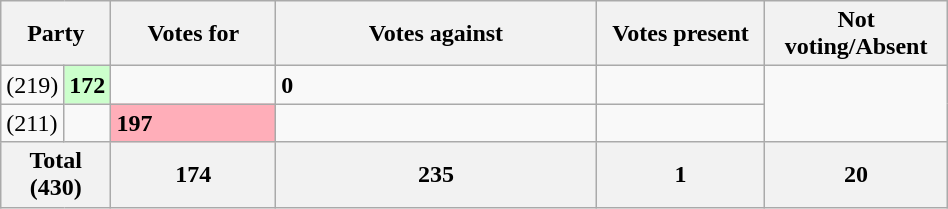<table class="wikitable mw-collapsible mw-collapsed" style="width:50%;">
<tr>
<th colspan="2">Party</th>
<th style="width:20%;">Votes for</th>
<th style="width:40%;">Votes against</th>
<th style="width:20%;">Votes present</th>
<th style="width:20%;">Not voting/Absent</th>
</tr>
<tr>
<td> (219)</td>
<td style="background:#cfc;"><strong>172</strong></td>
<td></td>
<td><strong>0</strong></td>
<td></td>
</tr>
<tr>
<td> (211)</td>
<td></td>
<td style="background:#ffaeb9;"><strong>197</strong></td>
<td></td>
<td></td>
</tr>
<tr>
<th colspan="2">Total (430)</th>
<th>174</th>
<th>235</th>
<th>1</th>
<th>20</th>
</tr>
</table>
